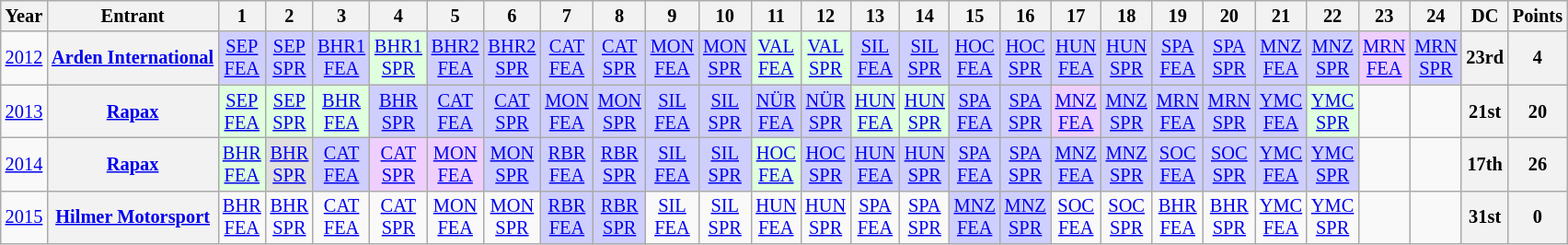<table class="wikitable" style="text-align:center; font-size:85%">
<tr>
<th>Year</th>
<th>Entrant</th>
<th>1</th>
<th>2</th>
<th>3</th>
<th>4</th>
<th>5</th>
<th>6</th>
<th>7</th>
<th>8</th>
<th>9</th>
<th>10</th>
<th>11</th>
<th>12</th>
<th>13</th>
<th>14</th>
<th>15</th>
<th>16</th>
<th>17</th>
<th>18</th>
<th>19</th>
<th>20</th>
<th>21</th>
<th>22</th>
<th>23</th>
<th>24</th>
<th>DC</th>
<th>Points</th>
</tr>
<tr>
<td><a href='#'>2012</a></td>
<th nowrap><a href='#'>Arden International</a></th>
<td style="background:#cfcfff;"><a href='#'>SEP<br>FEA</a><br></td>
<td style="background:#cfcfff;"><a href='#'>SEP<br>SPR</a><br></td>
<td style="background:#cfcfff;"><a href='#'>BHR1<br>FEA</a><br></td>
<td style="background:#dfffdf;"><a href='#'>BHR1<br>SPR</a><br></td>
<td style="background:#cfcfff;"><a href='#'>BHR2<br>FEA</a><br></td>
<td style="background:#cfcfff;"><a href='#'>BHR2<br>SPR</a><br></td>
<td style="background:#cfcfff;"><a href='#'>CAT<br>FEA</a><br></td>
<td style="background:#cfcfff;"><a href='#'>CAT<br>SPR</a><br></td>
<td style="background:#cfcfff;"><a href='#'>MON<br>FEA</a><br></td>
<td style="background:#cfcfff;"><a href='#'>MON<br>SPR</a><br></td>
<td style="background:#dfffdf;"><a href='#'>VAL<br>FEA</a><br></td>
<td style="background:#dfffdf;"><a href='#'>VAL<br>SPR</a><br></td>
<td style="background:#cfcfff;"><a href='#'>SIL<br>FEA</a><br></td>
<td style="background:#cfcfff;"><a href='#'>SIL<br>SPR</a><br></td>
<td style="background:#cfcfff;"><a href='#'>HOC<br>FEA</a><br></td>
<td style="background:#cfcfff;"><a href='#'>HOC<br>SPR</a><br></td>
<td style="background:#cfcfff;"><a href='#'>HUN<br>FEA</a><br></td>
<td style="background:#cfcfff;"><a href='#'>HUN<br>SPR</a><br></td>
<td style="background:#cfcfff;"><a href='#'>SPA<br>FEA</a><br></td>
<td style="background:#cfcfff;"><a href='#'>SPA<br>SPR</a><br></td>
<td style="background:#cfcfff;"><a href='#'>MNZ<br>FEA</a><br></td>
<td style="background:#cfcfff;"><a href='#'>MNZ<br>SPR</a><br></td>
<td style="background:#efcfff;"><a href='#'>MRN<br>FEA</a><br></td>
<td style="background:#cfcfff;"><a href='#'>MRN<br>SPR</a><br></td>
<th>23rd</th>
<th>4</th>
</tr>
<tr>
<td><a href='#'>2013</a></td>
<th nowrap><a href='#'>Rapax</a></th>
<td style="background:#DFFFDF;"><a href='#'>SEP<br>FEA</a><br></td>
<td style="background:#DFFFDF;"><a href='#'>SEP<br>SPR</a><br></td>
<td style="background:#DFFFDF;"><a href='#'>BHR<br>FEA</a><br></td>
<td style="background:#CFCFFF;"><a href='#'>BHR<br>SPR</a><br></td>
<td style="background:#CFCFFF;"><a href='#'>CAT<br>FEA</a><br></td>
<td style="background:#CFCFFF;"><a href='#'>CAT<br>SPR</a><br></td>
<td style="background:#CFCFFF;"><a href='#'>MON<br>FEA</a><br></td>
<td style="background:#CFCFFF;"><a href='#'>MON<br>SPR</a><br></td>
<td style="background:#CFCFFF;"><a href='#'>SIL<br>FEA</a><br></td>
<td style="background:#CFCFFF;"><a href='#'>SIL<br>SPR</a><br></td>
<td style="background:#CFCFFF;"><a href='#'>NÜR<br>FEA</a><br></td>
<td style="background:#CFCFFF;"><a href='#'>NÜR<br>SPR</a><br></td>
<td style="background:#DFFFDF;"><a href='#'>HUN<br>FEA</a><br></td>
<td style="background:#DFFFDF;"><a href='#'>HUN<br>SPR</a><br></td>
<td style="background:#CFCFFF;"><a href='#'>SPA<br>FEA</a><br></td>
<td style="background:#CFCFFF;"><a href='#'>SPA<br>SPR</a><br></td>
<td style="background:#EFCFFF;"><a href='#'>MNZ<br>FEA</a><br></td>
<td style="background:#CFCFFF;"><a href='#'>MNZ<br>SPR</a><br></td>
<td style="background:#CFCFFF;"><a href='#'>MRN<br>FEA</a><br></td>
<td style="background:#CFCFFF;"><a href='#'>MRN<br>SPR</a><br></td>
<td style="background:#CFCFFF;"><a href='#'>YMC<br>FEA</a><br></td>
<td style="background:#DFFFDF;"><a href='#'>YMC<br>SPR</a><br></td>
<td></td>
<td></td>
<th>21st</th>
<th>20</th>
</tr>
<tr>
<td><a href='#'>2014</a></td>
<th nowrap><a href='#'>Rapax</a></th>
<td style="background:#DFFFDF;"><a href='#'>BHR<br>FEA</a><br></td>
<td style="background:#DFDFDF;"><a href='#'>BHR<br>SPR</a><br></td>
<td style="background:#CFCFFF;"><a href='#'>CAT<br>FEA</a><br></td>
<td style="background:#EFCFFF;"><a href='#'>CAT<br>SPR</a><br></td>
<td style="background:#EFCFFF;"><a href='#'>MON<br>FEA</a><br></td>
<td style="background:#CFCFFF;"><a href='#'>MON<br>SPR</a><br></td>
<td style="background:#CFCFFF;"><a href='#'>RBR<br>FEA</a><br></td>
<td style="background:#CFCFFF;"><a href='#'>RBR<br>SPR</a><br></td>
<td style="background:#CFCFFF;"><a href='#'>SIL<br>FEA</a><br></td>
<td style="background:#CFCFFF;"><a href='#'>SIL<br>SPR</a><br></td>
<td style="background:#DFFFDF;"><a href='#'>HOC<br>FEA</a><br><small></small></td>
<td style="background:#CFCFFF;"><a href='#'>HOC<br>SPR</a><br></td>
<td style="background:#CFCFFF;"><a href='#'>HUN<br>FEA</a><br></td>
<td style="background:#CFCFFF;"><a href='#'>HUN<br>SPR</a><br></td>
<td style="background:#CFCFFF;"><a href='#'>SPA<br>FEA</a><br></td>
<td style="background:#CFCFFF;"><a href='#'>SPA<br>SPR</a><br></td>
<td style="background:#CFCFFF;"><a href='#'>MNZ<br>FEA</a><br></td>
<td style="background:#CFCFFF;"><a href='#'>MNZ<br>SPR</a><br></td>
<td style="background:#CFCFFF;"><a href='#'>SOC<br>FEA</a><br></td>
<td style="background:#CFCFFF;"><a href='#'>SOC<br>SPR</a><br></td>
<td style="background:#CFCFFF;"><a href='#'>YMC<br>FEA</a><br></td>
<td style="background:#CFCFFF;"><a href='#'>YMC<br>SPR</a><br></td>
<td></td>
<td></td>
<th>17th</th>
<th>26</th>
</tr>
<tr>
<td><a href='#'>2015</a></td>
<th nowrap><a href='#'>Hilmer Motorsport</a></th>
<td><a href='#'>BHR<br>FEA</a></td>
<td><a href='#'>BHR<br>SPR</a></td>
<td><a href='#'>CAT<br>FEA</a></td>
<td><a href='#'>CAT<br>SPR</a></td>
<td><a href='#'>MON<br>FEA</a></td>
<td><a href='#'>MON<br>SPR</a></td>
<td style="background:#CFCFFF;"><a href='#'>RBR<br>FEA</a><br></td>
<td style="background:#CFCFFF;"><a href='#'>RBR<br>SPR</a><br></td>
<td><a href='#'>SIL<br>FEA</a></td>
<td><a href='#'>SIL<br>SPR</a></td>
<td><a href='#'>HUN<br>FEA</a></td>
<td><a href='#'>HUN<br>SPR</a></td>
<td><a href='#'>SPA<br>FEA</a></td>
<td><a href='#'>SPA<br>SPR</a></td>
<td style="background:#CFCFFF;"><a href='#'>MNZ<br>FEA</a><br></td>
<td style="background:#CFCFFF;"><a href='#'>MNZ<br>SPR</a><br></td>
<td><a href='#'>SOC<br>FEA</a></td>
<td><a href='#'>SOC<br>SPR</a></td>
<td><a href='#'>BHR<br>FEA</a></td>
<td><a href='#'>BHR<br>SPR</a></td>
<td><a href='#'>YMC<br>FEA</a></td>
<td><a href='#'>YMC<br>SPR</a></td>
<td></td>
<td></td>
<th>31st</th>
<th>0</th>
</tr>
</table>
